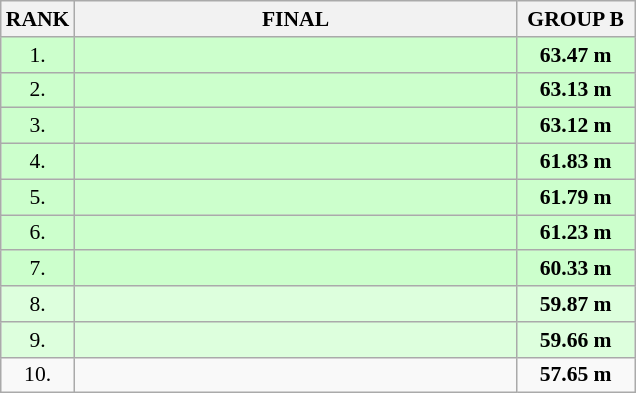<table class="wikitable" style="border-collapse: collapse; font-size: 90%;">
<tr>
<th>RANK</th>
<th style="width: 20em">FINAL</th>
<th style="width: 5em">GROUP B</th>
</tr>
<tr bgcolor=#CCFFCC>
<td align="center">1.</td>
<td></td>
<td align="center"><strong>63.47 m</strong></td>
</tr>
<tr bgcolor=#CCFFCC>
<td align="center">2.</td>
<td></td>
<td align="center"><strong>63.13 m</strong></td>
</tr>
<tr bgcolor=#CCFFCC>
<td align="center">3.</td>
<td></td>
<td align="center"><strong>63.12 m</strong></td>
</tr>
<tr bgcolor=#CCFFCC>
<td align="center">4.</td>
<td></td>
<td align="center"><strong>61.83 m</strong></td>
</tr>
<tr bgcolor=#CCFFCC>
<td align="center">5.</td>
<td></td>
<td align="center"><strong>61.79 m</strong></td>
</tr>
<tr bgcolor=#CCFFCC>
<td align="center">6.</td>
<td></td>
<td align="center"><strong>61.23 m</strong></td>
</tr>
<tr bgcolor=#CCFFCC>
<td align="center">7.</td>
<td></td>
<td align="center"><strong>60.33 m</strong></td>
</tr>
<tr bgcolor=#DDFFDD>
<td align="center">8.</td>
<td></td>
<td align="center"><strong>59.87 m</strong></td>
</tr>
<tr bgcolor=#DDFFDD>
<td align="center">9.</td>
<td></td>
<td align="center"><strong>59.66 m</strong></td>
</tr>
<tr>
<td align="center">10.</td>
<td></td>
<td align="center"><strong>57.65 m</strong></td>
</tr>
</table>
